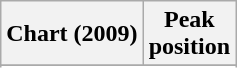<table class="wikitable sortable">
<tr>
<th align="left">Chart (2009)</th>
<th align="center">Peak<br>position</th>
</tr>
<tr>
</tr>
<tr>
</tr>
</table>
